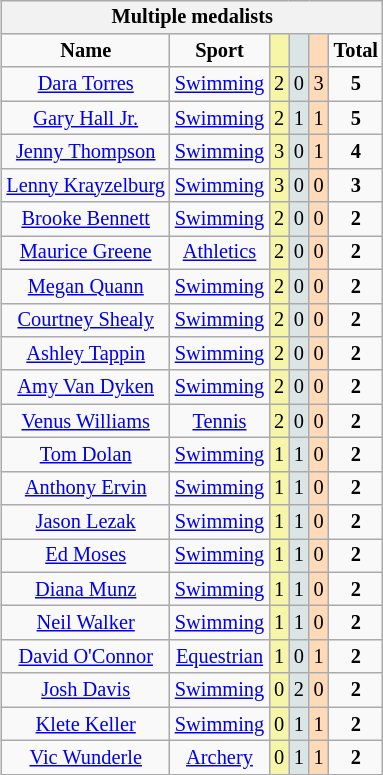<table class=wikitable style="font-size:85%; float:right;text-align:center">
<tr bgcolor=EFEFEF>
<th colspan=7>Multiple medalists</th>
</tr>
<tr>
<td><strong>Name</strong></td>
<td><strong>Sport</strong></td>
<td bgcolor=F7F6A8></td>
<td bgcolor=DCE5E5></td>
<td bgcolor=FFDAB9></td>
<td><strong>Total</strong></td>
</tr>
<tr>
<td><a href='#'>Dara Torres</a></td>
<td><a href='#'>Swimming</a></td>
<td bgcolor=F7F6A8>2</td>
<td bgcolor=DCE5E5>0</td>
<td bgcolor=FFDAB9>3</td>
<td><strong>5</strong></td>
</tr>
<tr>
<td><a href='#'>Gary Hall Jr.</a></td>
<td><a href='#'>Swimming</a></td>
<td bgcolor=F7F6A8>2</td>
<td bgcolor=DCE5E5>1</td>
<td bgcolor=FFDAB9>1</td>
<td><strong>5</strong></td>
</tr>
<tr>
<td><a href='#'>Jenny Thompson</a></td>
<td><a href='#'>Swimming</a></td>
<td bgcolor=F7F6A8>3</td>
<td bgcolor=DCE5E5>0</td>
<td bgcolor=FFDAB9>1</td>
<td><strong>4</strong></td>
</tr>
<tr>
<td><a href='#'>Lenny Krayzelburg</a></td>
<td><a href='#'>Swimming</a></td>
<td bgcolor=F7F6A8>3</td>
<td bgcolor=DCE5E5>0</td>
<td bgcolor=FFDAB9>0</td>
<td><strong>3</strong></td>
</tr>
<tr>
<td><a href='#'>Brooke Bennett</a></td>
<td><a href='#'>Swimming</a></td>
<td bgcolor=F7F6A8>2</td>
<td bgcolor=DCE5E5>0</td>
<td bgcolor=FFDAB9>0</td>
<td><strong>2</strong></td>
</tr>
<tr>
<td><a href='#'>Maurice Greene</a></td>
<td><a href='#'>Athletics</a></td>
<td bgcolor=F7F6A8>2</td>
<td bgcolor=DCE5E5>0</td>
<td bgcolor=FFDAB9>0</td>
<td><strong>2</strong></td>
</tr>
<tr>
<td><a href='#'>Megan Quann</a></td>
<td><a href='#'>Swimming</a></td>
<td bgcolor=F7F6A8>2</td>
<td bgcolor=DCE5E5>0</td>
<td bgcolor=FFDAB9>0</td>
<td><strong>2</strong></td>
</tr>
<tr>
<td><a href='#'>Courtney Shealy</a></td>
<td><a href='#'>Swimming</a></td>
<td bgcolor=F7F6A8>2</td>
<td bgcolor=DCE5E5>0</td>
<td bgcolor=FFDAB9>0</td>
<td><strong>2</strong></td>
</tr>
<tr>
<td><a href='#'>Ashley Tappin</a></td>
<td><a href='#'>Swimming</a></td>
<td bgcolor=F7F6A8>2</td>
<td bgcolor=DCE5E5>0</td>
<td bgcolor=FFDAB9>0</td>
<td><strong>2</strong></td>
</tr>
<tr>
<td><a href='#'>Amy Van Dyken</a></td>
<td><a href='#'>Swimming</a></td>
<td bgcolor=F7F6A8>2</td>
<td bgcolor=DCE5E5>0</td>
<td bgcolor=FFDAB9>0</td>
<td><strong>2</strong></td>
</tr>
<tr>
<td><a href='#'>Venus Williams</a></td>
<td><a href='#'>Tennis</a></td>
<td bgcolor=F7F6A8>2</td>
<td bgcolor=DCE5E5>0</td>
<td bgcolor=FFDAB9>0</td>
<td><strong>2</strong></td>
</tr>
<tr>
<td><a href='#'>Tom Dolan</a></td>
<td><a href='#'>Swimming</a></td>
<td bgcolor=F7F6A8>1</td>
<td bgcolor=DCE5E5>1</td>
<td bgcolor=FFDAB9>0</td>
<td><strong>2</strong></td>
</tr>
<tr>
<td><a href='#'>Anthony Ervin</a></td>
<td><a href='#'>Swimming</a></td>
<td bgcolor=F7F6A8>1</td>
<td bgcolor=DCE5E5>1</td>
<td bgcolor=FFDAB9>0</td>
<td><strong>2</strong></td>
</tr>
<tr>
<td><a href='#'>Jason Lezak</a></td>
<td><a href='#'>Swimming</a></td>
<td bgcolor=F7F6A8>1</td>
<td bgcolor=DCE5E5>1</td>
<td bgcolor=FFDAB9>0</td>
<td><strong>2</strong></td>
</tr>
<tr>
<td><a href='#'>Ed Moses</a></td>
<td><a href='#'>Swimming</a></td>
<td bgcolor=F7F6A8>1</td>
<td bgcolor=DCE5E5>1</td>
<td bgcolor=FFDAB9>0</td>
<td><strong>2</strong></td>
</tr>
<tr>
<td><a href='#'>Diana Munz</a></td>
<td><a href='#'>Swimming</a></td>
<td bgcolor=F7F6A8>1</td>
<td bgcolor=DCE5E5>1</td>
<td bgcolor=FFDAB9>0</td>
<td><strong>2</strong></td>
</tr>
<tr>
<td><a href='#'>Neil Walker</a></td>
<td><a href='#'>Swimming</a></td>
<td bgcolor=F7F6A8>1</td>
<td bgcolor=DCE5E5>1</td>
<td bgcolor=FFDAB9>0</td>
<td><strong>2</strong></td>
</tr>
<tr>
<td><a href='#'>David O'Connor</a></td>
<td><a href='#'>Equestrian</a></td>
<td bgcolor=F7F6A8>1</td>
<td bgcolor=DCE5E5>0</td>
<td bgcolor=FFDAB9>1</td>
<td><strong>2</strong></td>
</tr>
<tr>
<td><a href='#'>Josh Davis</a></td>
<td><a href='#'>Swimming</a></td>
<td bgcolor=F7F6A8>0</td>
<td bgcolor=DCE5E5>2</td>
<td bgcolor=FFDAB9>0</td>
<td><strong>2</strong></td>
</tr>
<tr>
<td><a href='#'>Klete Keller</a></td>
<td><a href='#'>Swimming</a></td>
<td bgcolor=F7F6A8>0</td>
<td bgcolor=DCE5E5>1</td>
<td bgcolor=FFDAB9>1</td>
<td><strong>2</strong></td>
</tr>
<tr>
<td><a href='#'>Vic Wunderle</a></td>
<td><a href='#'>Archery</a></td>
<td bgcolor=F7F6A8>0</td>
<td bgcolor=DCE5E5>1</td>
<td bgcolor=FFDAB9>1</td>
<td><strong>2</strong></td>
</tr>
</table>
